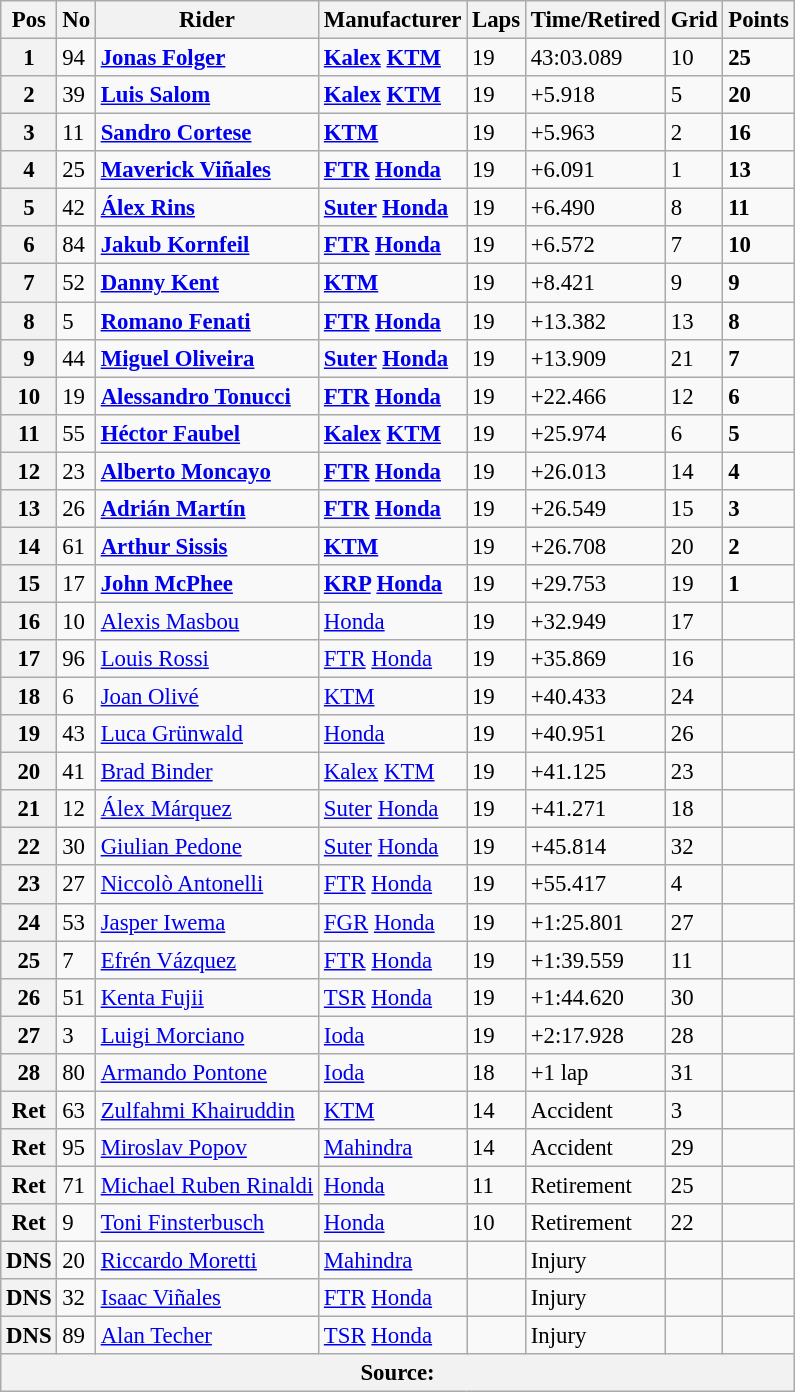<table class="wikitable" style="font-size: 95%;">
<tr>
<th>Pos</th>
<th>No</th>
<th>Rider</th>
<th>Manufacturer</th>
<th>Laps</th>
<th>Time/Retired</th>
<th>Grid</th>
<th>Points</th>
</tr>
<tr>
<th>1</th>
<td>94</td>
<td> <strong><a href='#'>Jonas Folger</a></strong></td>
<td><strong><a href='#'>Kalex</a> <a href='#'>KTM</a></strong></td>
<td>19</td>
<td>43:03.089</td>
<td>10</td>
<td><strong>25</strong></td>
</tr>
<tr>
<th>2</th>
<td>39</td>
<td> <strong><a href='#'>Luis Salom</a></strong></td>
<td><strong><a href='#'>Kalex</a> <a href='#'>KTM</a></strong></td>
<td>19</td>
<td>+5.918</td>
<td>5</td>
<td><strong>20</strong></td>
</tr>
<tr>
<th>3</th>
<td>11</td>
<td> <strong><a href='#'>Sandro Cortese</a></strong></td>
<td><strong><a href='#'>KTM</a></strong></td>
<td>19</td>
<td>+5.963</td>
<td>2</td>
<td><strong>16</strong></td>
</tr>
<tr>
<th>4</th>
<td>25</td>
<td> <strong><a href='#'>Maverick Viñales</a></strong></td>
<td><strong><a href='#'>FTR</a> <a href='#'>Honda</a></strong></td>
<td>19</td>
<td>+6.091</td>
<td>1</td>
<td><strong>13</strong></td>
</tr>
<tr>
<th>5</th>
<td>42</td>
<td> <strong><a href='#'>Álex Rins</a></strong></td>
<td><strong><a href='#'>Suter</a> <a href='#'>Honda</a></strong></td>
<td>19</td>
<td>+6.490</td>
<td>8</td>
<td><strong>11</strong></td>
</tr>
<tr>
<th>6</th>
<td>84</td>
<td> <strong><a href='#'>Jakub Kornfeil</a></strong></td>
<td><strong><a href='#'>FTR</a> <a href='#'>Honda</a></strong></td>
<td>19</td>
<td>+6.572</td>
<td>7</td>
<td><strong>10</strong></td>
</tr>
<tr>
<th>7</th>
<td>52</td>
<td> <strong><a href='#'>Danny Kent</a></strong></td>
<td><strong><a href='#'>KTM</a></strong></td>
<td>19</td>
<td>+8.421</td>
<td>9</td>
<td><strong>9</strong></td>
</tr>
<tr>
<th>8</th>
<td>5</td>
<td> <strong><a href='#'>Romano Fenati</a></strong></td>
<td><strong><a href='#'>FTR</a> <a href='#'>Honda</a></strong></td>
<td>19</td>
<td>+13.382</td>
<td>13</td>
<td><strong>8</strong></td>
</tr>
<tr>
<th>9</th>
<td>44</td>
<td> <strong><a href='#'>Miguel Oliveira</a></strong></td>
<td><strong><a href='#'>Suter</a> <a href='#'>Honda</a></strong></td>
<td>19</td>
<td>+13.909</td>
<td>21</td>
<td><strong>7</strong></td>
</tr>
<tr>
<th>10</th>
<td>19</td>
<td> <strong><a href='#'>Alessandro Tonucci</a></strong></td>
<td><strong><a href='#'>FTR</a> <a href='#'>Honda</a></strong></td>
<td>19</td>
<td>+22.466</td>
<td>12</td>
<td><strong>6</strong></td>
</tr>
<tr>
<th>11</th>
<td>55</td>
<td> <strong><a href='#'>Héctor Faubel</a></strong></td>
<td><strong><a href='#'>Kalex</a> <a href='#'>KTM</a></strong></td>
<td>19</td>
<td>+25.974</td>
<td>6</td>
<td><strong>5</strong></td>
</tr>
<tr>
<th>12</th>
<td>23</td>
<td> <strong><a href='#'>Alberto Moncayo</a></strong></td>
<td><strong><a href='#'>FTR</a> <a href='#'>Honda</a></strong></td>
<td>19</td>
<td>+26.013</td>
<td>14</td>
<td><strong>4</strong></td>
</tr>
<tr>
<th>13</th>
<td>26</td>
<td> <strong><a href='#'>Adrián Martín</a></strong></td>
<td><strong><a href='#'>FTR</a> <a href='#'>Honda</a></strong></td>
<td>19</td>
<td>+26.549</td>
<td>15</td>
<td><strong>3</strong></td>
</tr>
<tr>
<th>14</th>
<td>61</td>
<td> <strong><a href='#'>Arthur Sissis</a></strong></td>
<td><strong><a href='#'>KTM</a></strong></td>
<td>19</td>
<td>+26.708</td>
<td>20</td>
<td><strong>2</strong></td>
</tr>
<tr>
<th>15</th>
<td>17</td>
<td> <strong><a href='#'>John McPhee</a></strong></td>
<td><strong><a href='#'>KRP</a> <a href='#'>Honda</a></strong></td>
<td>19</td>
<td>+29.753</td>
<td>19</td>
<td><strong>1</strong></td>
</tr>
<tr>
<th>16</th>
<td>10</td>
<td> <a href='#'>Alexis Masbou</a></td>
<td><a href='#'>Honda</a></td>
<td>19</td>
<td>+32.949</td>
<td>17</td>
<td></td>
</tr>
<tr>
<th>17</th>
<td>96</td>
<td> <a href='#'>Louis Rossi</a></td>
<td><a href='#'>FTR</a> <a href='#'>Honda</a></td>
<td>19</td>
<td>+35.869</td>
<td>16</td>
<td></td>
</tr>
<tr>
<th>18</th>
<td>6</td>
<td> <a href='#'>Joan Olivé</a></td>
<td><a href='#'>KTM</a></td>
<td>19</td>
<td>+40.433</td>
<td>24</td>
<td></td>
</tr>
<tr>
<th>19</th>
<td>43</td>
<td> <a href='#'>Luca Grünwald</a></td>
<td><a href='#'>Honda</a></td>
<td>19</td>
<td>+40.951</td>
<td>26</td>
<td></td>
</tr>
<tr>
<th>20</th>
<td>41</td>
<td> <a href='#'>Brad Binder</a></td>
<td><a href='#'>Kalex</a> <a href='#'>KTM</a></td>
<td>19</td>
<td>+41.125</td>
<td>23</td>
<td></td>
</tr>
<tr>
<th>21</th>
<td>12</td>
<td> <a href='#'>Álex Márquez</a></td>
<td><a href='#'>Suter</a> <a href='#'>Honda</a></td>
<td>19</td>
<td>+41.271</td>
<td>18</td>
<td></td>
</tr>
<tr>
<th>22</th>
<td>30</td>
<td> <a href='#'>Giulian Pedone</a></td>
<td><a href='#'>Suter</a> <a href='#'>Honda</a></td>
<td>19</td>
<td>+45.814</td>
<td>32</td>
<td></td>
</tr>
<tr>
<th>23</th>
<td>27</td>
<td> <a href='#'>Niccolò Antonelli</a></td>
<td><a href='#'>FTR</a> <a href='#'>Honda</a></td>
<td>19</td>
<td>+55.417</td>
<td>4</td>
<td></td>
</tr>
<tr>
<th>24</th>
<td>53</td>
<td> <a href='#'>Jasper Iwema</a></td>
<td><a href='#'>FGR</a> <a href='#'>Honda</a></td>
<td>19</td>
<td>+1:25.801</td>
<td>27</td>
<td></td>
</tr>
<tr>
<th>25</th>
<td>7</td>
<td> <a href='#'>Efrén Vázquez</a></td>
<td><a href='#'>FTR</a> <a href='#'>Honda</a></td>
<td>19</td>
<td>+1:39.559</td>
<td>11</td>
<td></td>
</tr>
<tr>
<th>26</th>
<td>51</td>
<td> <a href='#'>Kenta Fujii</a></td>
<td><a href='#'>TSR</a> <a href='#'>Honda</a></td>
<td>19</td>
<td>+1:44.620</td>
<td>30</td>
<td></td>
</tr>
<tr>
<th>27</th>
<td>3</td>
<td> <a href='#'>Luigi Morciano</a></td>
<td><a href='#'>Ioda</a></td>
<td>19</td>
<td>+2:17.928</td>
<td>28</td>
<td></td>
</tr>
<tr>
<th>28</th>
<td>80</td>
<td> <a href='#'>Armando Pontone</a></td>
<td><a href='#'>Ioda</a></td>
<td>18</td>
<td>+1 lap</td>
<td>31</td>
<td></td>
</tr>
<tr>
<th>Ret</th>
<td>63</td>
<td> <a href='#'>Zulfahmi Khairuddin</a></td>
<td><a href='#'>KTM</a></td>
<td>14</td>
<td>Accident</td>
<td>3</td>
<td></td>
</tr>
<tr>
<th>Ret</th>
<td>95</td>
<td> <a href='#'>Miroslav Popov</a></td>
<td><a href='#'>Mahindra</a></td>
<td>14</td>
<td>Accident</td>
<td>29</td>
<td></td>
</tr>
<tr>
<th>Ret</th>
<td>71</td>
<td> <a href='#'>Michael Ruben Rinaldi</a></td>
<td><a href='#'>Honda</a></td>
<td>11</td>
<td>Retirement</td>
<td>25</td>
<td></td>
</tr>
<tr>
<th>Ret</th>
<td>9</td>
<td> <a href='#'>Toni Finsterbusch</a></td>
<td><a href='#'>Honda</a></td>
<td>10</td>
<td>Retirement</td>
<td>22</td>
<td></td>
</tr>
<tr>
<th>DNS</th>
<td>20</td>
<td> <a href='#'>Riccardo Moretti</a></td>
<td><a href='#'>Mahindra</a></td>
<td></td>
<td>Injury</td>
<td></td>
<td></td>
</tr>
<tr>
<th>DNS</th>
<td>32</td>
<td> <a href='#'>Isaac Viñales</a></td>
<td><a href='#'>FTR</a> <a href='#'>Honda</a></td>
<td></td>
<td>Injury</td>
<td></td>
<td></td>
</tr>
<tr>
<th>DNS</th>
<td>89</td>
<td> <a href='#'>Alan Techer</a></td>
<td><a href='#'>TSR</a> <a href='#'>Honda</a></td>
<td></td>
<td>Injury</td>
<td></td>
<td></td>
</tr>
<tr>
<th colspan=8>Source:</th>
</tr>
</table>
